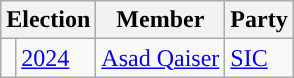<table class="wikitable">
<tr>
<th colspan="2">Election</th>
<th>Member</th>
<th>Party</th>
</tr>
<tr>
<td style="background-color: "></td>
<td><a href='#'>2024</a></td>
<td><a href='#'>Asad Qaiser</a></td>
<td><a href='#'>SIC</a></td>
</tr>
</table>
